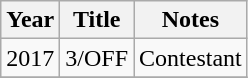<table class="wikitable sortable">
<tr>
<th>Year</th>
<th>Title</th>
<th class="unsortable">Notes</th>
</tr>
<tr>
<td>2017</td>
<td>3/OFF</td>
<td>Contestant</td>
</tr>
<tr>
</tr>
</table>
